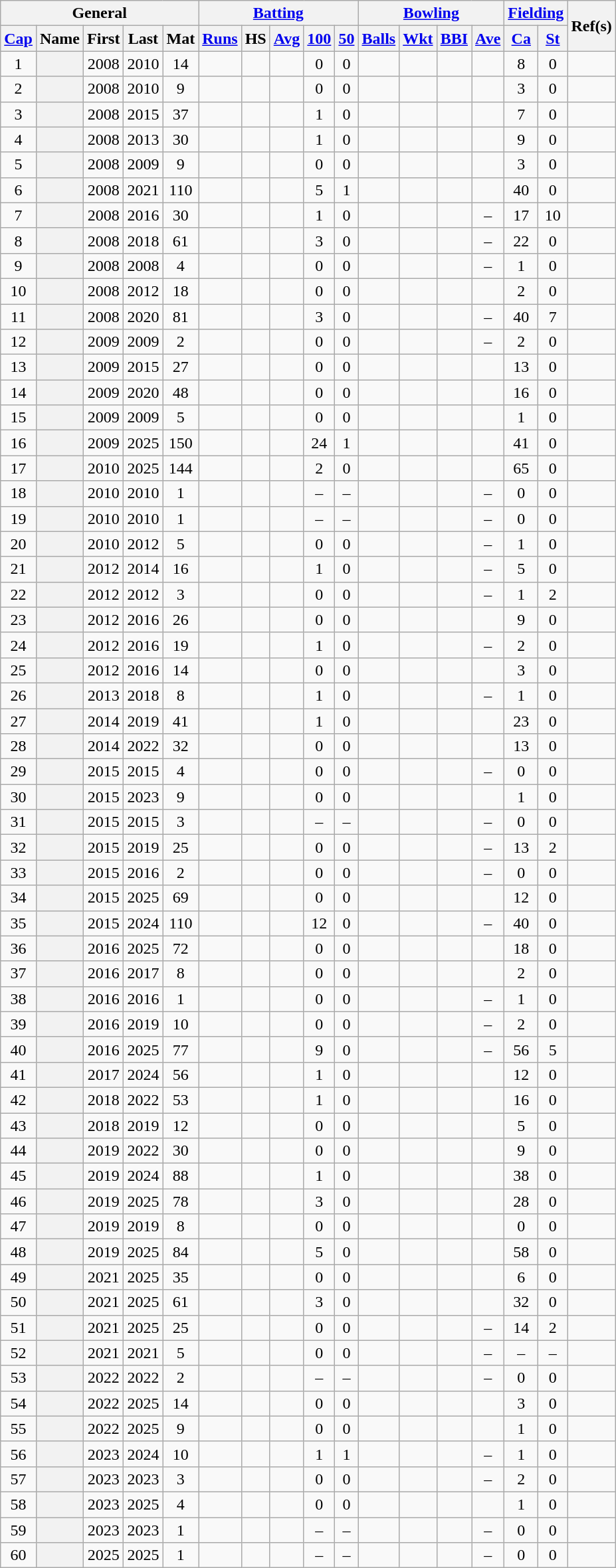<table class="wikitable sortable plainrowheaders">
<tr class="unsortable">
<th scope="col" colspan=5>General</th>
<th scope="col" colspan=5><a href='#'>Batting</a></th>
<th scope="col" colspan=4><a href='#'>Bowling</a></th>
<th scope="col" colspan=2><a href='#'>Fielding</a></th>
<th scope="col" rowspan=2 class="unsortable">Ref(s)</th>
</tr>
<tr class="unsortable">
<th scope="col"><a href='#'>Cap</a></th>
<th scope="col">Name</th>
<th scope="col">First</th>
<th scope="col">Last</th>
<th scope="col">Mat</th>
<th scope="col"><a href='#'>Runs</a></th>
<th scope="col">HS</th>
<th scope="col"><a href='#'>Avg</a></th>
<th scope="col"><a href='#'>100</a></th>
<th scope="col"><a href='#'>50</a></th>
<th scope="col"><a href='#'>Balls</a></th>
<th scope="col"><a href='#'>Wkt</a></th>
<th scope="col"><a href='#'>BBI</a></th>
<th scope="col"><a href='#'>Ave</a></th>
<th scope="col"><a href='#'>Ca</a></th>
<th scope="col"><a href='#'>St</a></th>
</tr>
<tr align="center">
<td>1</td>
<th scope="row"></th>
<td>2008</td>
<td>2010</td>
<td>14</td>
<td></td>
<td></td>
<td></td>
<td>0</td>
<td>0</td>
<td></td>
<td></td>
<td></td>
<td></td>
<td>8</td>
<td>0</td>
<td></td>
</tr>
<tr align="center">
<td>2</td>
<th scope="row"></th>
<td>2008</td>
<td>2010</td>
<td>9</td>
<td></td>
<td></td>
<td></td>
<td>0</td>
<td>0</td>
<td></td>
<td></td>
<td></td>
<td></td>
<td>3</td>
<td>0</td>
<td></td>
</tr>
<tr align="center">
<td>3</td>
<th scope="row"></th>
<td>2008</td>
<td>2015</td>
<td>37</td>
<td></td>
<td></td>
<td></td>
<td>1</td>
<td>0</td>
<td></td>
<td></td>
<td></td>
<td></td>
<td>7</td>
<td>0</td>
<td></td>
</tr>
<tr align="center">
<td>4</td>
<th scope="row"></th>
<td>2008</td>
<td>2013</td>
<td>30</td>
<td></td>
<td></td>
<td></td>
<td>1</td>
<td>0</td>
<td></td>
<td></td>
<td></td>
<td></td>
<td>9</td>
<td>0</td>
<td></td>
</tr>
<tr align="center">
<td>5</td>
<th scope="row"></th>
<td>2008</td>
<td>2009</td>
<td>9</td>
<td></td>
<td></td>
<td></td>
<td>0</td>
<td>0</td>
<td></td>
<td></td>
<td></td>
<td></td>
<td>3</td>
<td>0</td>
<td></td>
</tr>
<tr align="center">
<td>6</td>
<th scope="row"></th>
<td>2008</td>
<td>2021</td>
<td>110</td>
<td></td>
<td></td>
<td></td>
<td>5</td>
<td>1</td>
<td></td>
<td></td>
<td></td>
<td></td>
<td>40</td>
<td>0</td>
<td></td>
</tr>
<tr align="center">
<td>7</td>
<th scope="row"> </th>
<td>2008</td>
<td>2016</td>
<td>30</td>
<td></td>
<td></td>
<td></td>
<td>1</td>
<td>0</td>
<td></td>
<td></td>
<td></td>
<td>–</td>
<td>17</td>
<td>10</td>
<td></td>
</tr>
<tr align="center">
<td>8</td>
<th scope="row"> </th>
<td>2008</td>
<td>2018</td>
<td>61</td>
<td></td>
<td></td>
<td></td>
<td>3</td>
<td>0</td>
<td></td>
<td></td>
<td></td>
<td>–</td>
<td>22</td>
<td>0</td>
<td></td>
</tr>
<tr align="center">
<td>9</td>
<th scope="row"></th>
<td>2008</td>
<td>2008</td>
<td>4</td>
<td></td>
<td></td>
<td></td>
<td>0</td>
<td>0</td>
<td></td>
<td></td>
<td></td>
<td>–</td>
<td>1</td>
<td>0</td>
<td></td>
</tr>
<tr align="center">
<td>10</td>
<th scope="row"></th>
<td>2008</td>
<td>2012</td>
<td>18</td>
<td></td>
<td></td>
<td></td>
<td>0</td>
<td>0</td>
<td></td>
<td></td>
<td></td>
<td></td>
<td>2</td>
<td>0</td>
<td></td>
</tr>
<tr align="center">
<td>11</td>
<th scope="row"> </th>
<td>2008</td>
<td>2020</td>
<td>81</td>
<td></td>
<td></td>
<td></td>
<td>3</td>
<td>0</td>
<td></td>
<td></td>
<td></td>
<td>–</td>
<td>40</td>
<td>7</td>
<td></td>
</tr>
<tr align="center">
<td>12</td>
<th scope="row"></th>
<td>2009</td>
<td>2009</td>
<td>2</td>
<td></td>
<td></td>
<td></td>
<td>0</td>
<td>0</td>
<td></td>
<td></td>
<td></td>
<td>–</td>
<td>2</td>
<td>0</td>
<td></td>
</tr>
<tr align="center">
<td>13</td>
<th scope="row"></th>
<td>2009</td>
<td>2015</td>
<td>27</td>
<td></td>
<td></td>
<td></td>
<td>0</td>
<td>0</td>
<td></td>
<td></td>
<td></td>
<td></td>
<td>13</td>
<td>0</td>
<td></td>
</tr>
<tr align="center">
<td>14</td>
<th scope="row"></th>
<td>2009</td>
<td>2020</td>
<td>48</td>
<td></td>
<td></td>
<td></td>
<td>0</td>
<td>0</td>
<td></td>
<td></td>
<td></td>
<td></td>
<td>16</td>
<td>0</td>
<td></td>
</tr>
<tr align="center">
<td>15</td>
<th scope="row"></th>
<td>2009</td>
<td>2009</td>
<td>5</td>
<td></td>
<td></td>
<td></td>
<td>0</td>
<td>0</td>
<td></td>
<td></td>
<td></td>
<td></td>
<td>1</td>
<td>0</td>
<td></td>
</tr>
<tr align="center">
<td>16</td>
<th scope="row"> </th>
<td>2009</td>
<td>2025</td>
<td>150</td>
<td></td>
<td></td>
<td></td>
<td>24</td>
<td>1</td>
<td></td>
<td></td>
<td></td>
<td></td>
<td>41</td>
<td>0</td>
<td></td>
</tr>
<tr align="center">
<td>17</td>
<th scope="row"></th>
<td>2010</td>
<td>2025</td>
<td>144</td>
<td></td>
<td></td>
<td></td>
<td>2</td>
<td>0</td>
<td></td>
<td></td>
<td></td>
<td></td>
<td>65</td>
<td>0</td>
<td></td>
</tr>
<tr align="center">
<td>18</td>
<th scope="row"></th>
<td>2010</td>
<td>2010</td>
<td>1</td>
<td></td>
<td></td>
<td></td>
<td>–</td>
<td>–</td>
<td></td>
<td></td>
<td></td>
<td>–</td>
<td>0</td>
<td>0</td>
<td></td>
</tr>
<tr align="center">
<td>19</td>
<th scope="row"></th>
<td>2010</td>
<td>2010</td>
<td>1</td>
<td></td>
<td></td>
<td></td>
<td>–</td>
<td>–</td>
<td></td>
<td></td>
<td></td>
<td>–</td>
<td>0</td>
<td>0</td>
<td></td>
</tr>
<tr align="center">
<td>20</td>
<th scope="row"></th>
<td>2010</td>
<td>2012</td>
<td>5</td>
<td></td>
<td></td>
<td></td>
<td>0</td>
<td>0</td>
<td></td>
<td></td>
<td></td>
<td>–</td>
<td>1</td>
<td>0</td>
<td></td>
</tr>
<tr align="center">
<td>21</td>
<th scope="row"></th>
<td>2012</td>
<td>2014</td>
<td>16</td>
<td></td>
<td></td>
<td></td>
<td>1</td>
<td>0</td>
<td></td>
<td></td>
<td></td>
<td>–</td>
<td>5</td>
<td>0</td>
<td></td>
</tr>
<tr align="center">
<td>22</td>
<th scope="row"> </th>
<td>2012</td>
<td>2012</td>
<td>3</td>
<td></td>
<td></td>
<td></td>
<td>0</td>
<td>0</td>
<td></td>
<td></td>
<td></td>
<td>–</td>
<td>1</td>
<td>2</td>
<td></td>
</tr>
<tr align="center">
<td>23</td>
<th scope="row"></th>
<td>2012</td>
<td>2016</td>
<td>26</td>
<td></td>
<td></td>
<td></td>
<td>0</td>
<td>0</td>
<td></td>
<td></td>
<td></td>
<td></td>
<td>9</td>
<td>0</td>
<td></td>
</tr>
<tr align="center">
<td>24</td>
<th scope="row"></th>
<td>2012</td>
<td>2016</td>
<td>19</td>
<td></td>
<td></td>
<td></td>
<td>1</td>
<td>0</td>
<td></td>
<td></td>
<td></td>
<td>–</td>
<td>2</td>
<td>0</td>
<td></td>
</tr>
<tr align="center">
<td>25</td>
<th scope="row"></th>
<td>2012</td>
<td>2016</td>
<td>14</td>
<td></td>
<td></td>
<td></td>
<td>0</td>
<td>0</td>
<td></td>
<td></td>
<td></td>
<td></td>
<td>3</td>
<td>0</td>
<td></td>
</tr>
<tr align="center">
<td>26</td>
<th scope="row"></th>
<td>2013</td>
<td>2018</td>
<td>8</td>
<td></td>
<td></td>
<td></td>
<td>1</td>
<td>0</td>
<td></td>
<td></td>
<td></td>
<td>–</td>
<td>1</td>
<td>0</td>
<td></td>
</tr>
<tr align="center">
<td>27</td>
<th scope="row"></th>
<td>2014</td>
<td>2019</td>
<td>41</td>
<td></td>
<td></td>
<td></td>
<td>1</td>
<td>0</td>
<td></td>
<td></td>
<td></td>
<td></td>
<td>23</td>
<td>0</td>
<td></td>
</tr>
<tr align="center">
<td>28</td>
<th scope="row"></th>
<td>2014</td>
<td>2022</td>
<td>32</td>
<td></td>
<td></td>
<td></td>
<td>0</td>
<td>0</td>
<td></td>
<td></td>
<td></td>
<td></td>
<td>13</td>
<td>0</td>
<td></td>
</tr>
<tr align="center">
<td>29</td>
<th scope="row"></th>
<td>2015</td>
<td>2015</td>
<td>4</td>
<td></td>
<td></td>
<td></td>
<td>0</td>
<td>0</td>
<td></td>
<td></td>
<td></td>
<td>–</td>
<td>0</td>
<td>0</td>
<td></td>
</tr>
<tr align="center">
<td>30</td>
<th scope="row"></th>
<td>2015</td>
<td>2023</td>
<td>9</td>
<td></td>
<td></td>
<td></td>
<td>0</td>
<td>0</td>
<td></td>
<td></td>
<td></td>
<td></td>
<td>1</td>
<td>0</td>
<td></td>
</tr>
<tr align="center">
<td>31</td>
<th scope="row"></th>
<td>2015</td>
<td>2015</td>
<td>3</td>
<td></td>
<td></td>
<td></td>
<td>–</td>
<td>–</td>
<td></td>
<td></td>
<td></td>
<td>–</td>
<td>0</td>
<td>0</td>
<td></td>
</tr>
<tr align="center">
<td>32</td>
<th scope="row"> </th>
<td>2015</td>
<td>2019</td>
<td>25</td>
<td></td>
<td></td>
<td></td>
<td>0</td>
<td>0</td>
<td></td>
<td></td>
<td></td>
<td>–</td>
<td>13</td>
<td>2</td>
<td></td>
</tr>
<tr align="center">
<td>33</td>
<th scope="row"></th>
<td>2015</td>
<td>2016</td>
<td>2</td>
<td></td>
<td></td>
<td></td>
<td>0</td>
<td>0</td>
<td></td>
<td></td>
<td></td>
<td>–</td>
<td>0</td>
<td>0</td>
<td></td>
</tr>
<tr align="center">
<td>34</td>
<th scope="row"></th>
<td>2015</td>
<td>2025</td>
<td>69</td>
<td></td>
<td></td>
<td></td>
<td>0</td>
<td>0</td>
<td></td>
<td></td>
<td></td>
<td></td>
<td>12</td>
<td>0</td>
<td></td>
</tr>
<tr align="center">
<td>35</td>
<th scope="row"> </th>
<td>2015</td>
<td>2024</td>
<td>110</td>
<td></td>
<td></td>
<td></td>
<td>12</td>
<td>0</td>
<td></td>
<td></td>
<td></td>
<td>–</td>
<td>40</td>
<td>0</td>
<td></td>
</tr>
<tr align="center">
<td>36</td>
<th scope="row"></th>
<td>2016</td>
<td>2025</td>
<td>72</td>
<td></td>
<td></td>
<td></td>
<td>0</td>
<td>0</td>
<td></td>
<td></td>
<td></td>
<td></td>
<td>18</td>
<td>0</td>
<td></td>
</tr>
<tr align="center">
<td>37</td>
<th scope="row"></th>
<td>2016</td>
<td>2017</td>
<td>8</td>
<td></td>
<td></td>
<td></td>
<td>0</td>
<td>0</td>
<td></td>
<td></td>
<td></td>
<td></td>
<td>2</td>
<td>0</td>
<td></td>
</tr>
<tr align="center">
<td>38</td>
<th scope="row"></th>
<td>2016</td>
<td>2016</td>
<td>1</td>
<td></td>
<td></td>
<td></td>
<td>0</td>
<td>0</td>
<td></td>
<td></td>
<td></td>
<td>–</td>
<td>1</td>
<td>0</td>
<td></td>
</tr>
<tr align="center">
<td>39</td>
<th scope="row"></th>
<td>2016</td>
<td>2019</td>
<td>10</td>
<td></td>
<td></td>
<td></td>
<td>0</td>
<td>0</td>
<td></td>
<td></td>
<td></td>
<td>–</td>
<td>2</td>
<td>0</td>
<td></td>
</tr>
<tr align="center">
<td>40</td>
<th scope="row"> </th>
<td>2016</td>
<td>2025</td>
<td>77</td>
<td></td>
<td></td>
<td></td>
<td>9</td>
<td>0</td>
<td></td>
<td></td>
<td></td>
<td>–</td>
<td>56</td>
<td>5</td>
<td></td>
</tr>
<tr align="center">
<td>41</td>
<th scope="row"></th>
<td>2017</td>
<td>2024</td>
<td>56</td>
<td></td>
<td></td>
<td></td>
<td>1</td>
<td>0</td>
<td></td>
<td></td>
<td></td>
<td></td>
<td>12</td>
<td>0</td>
<td></td>
</tr>
<tr align="center">
<td>42</td>
<th scope="row"></th>
<td>2018</td>
<td>2022</td>
<td>53</td>
<td></td>
<td></td>
<td></td>
<td>1</td>
<td>0</td>
<td></td>
<td></td>
<td></td>
<td></td>
<td>16</td>
<td>0</td>
<td></td>
</tr>
<tr align="center">
<td>43</td>
<th scope="row"></th>
<td>2018</td>
<td>2019</td>
<td>12</td>
<td></td>
<td></td>
<td></td>
<td>0</td>
<td>0</td>
<td></td>
<td></td>
<td></td>
<td></td>
<td>5</td>
<td>0</td>
<td></td>
</tr>
<tr align="center">
<td>44</td>
<th scope="row"></th>
<td>2019</td>
<td>2022</td>
<td>30</td>
<td></td>
<td></td>
<td></td>
<td>0</td>
<td>0</td>
<td></td>
<td></td>
<td></td>
<td></td>
<td>9</td>
<td>0</td>
<td></td>
</tr>
<tr align="center">
<td>45</td>
<th scope="row"></th>
<td>2019</td>
<td>2024</td>
<td>88</td>
<td></td>
<td></td>
<td></td>
<td>1</td>
<td>0</td>
<td></td>
<td></td>
<td></td>
<td></td>
<td>38</td>
<td>0</td>
<td></td>
</tr>
<tr align="center">
<td>46</td>
<th scope="row"></th>
<td>2019</td>
<td>2025</td>
<td>78</td>
<td></td>
<td></td>
<td></td>
<td>3</td>
<td>0</td>
<td></td>
<td></td>
<td></td>
<td></td>
<td>28</td>
<td>0</td>
<td></td>
</tr>
<tr align="center">
<td>47</td>
<th scope="row"></th>
<td>2019</td>
<td>2019</td>
<td>8</td>
<td></td>
<td></td>
<td></td>
<td>0</td>
<td>0</td>
<td></td>
<td></td>
<td></td>
<td></td>
<td>0</td>
<td>0</td>
<td></td>
</tr>
<tr align="center">
<td>48</td>
<th scope="row"></th>
<td>2019</td>
<td>2025</td>
<td>84</td>
<td></td>
<td></td>
<td></td>
<td>5</td>
<td>0</td>
<td></td>
<td></td>
<td></td>
<td></td>
<td>58</td>
<td>0</td>
<td></td>
</tr>
<tr align="center">
<td>49</td>
<th scope="row"></th>
<td>2021</td>
<td>2025</td>
<td>35</td>
<td></td>
<td></td>
<td></td>
<td>0</td>
<td>0</td>
<td></td>
<td></td>
<td></td>
<td></td>
<td>6</td>
<td>0</td>
<td></td>
</tr>
<tr align="center">
<td>50</td>
<th scope="row"></th>
<td>2021</td>
<td>2025</td>
<td>61</td>
<td></td>
<td></td>
<td></td>
<td>3</td>
<td>0</td>
<td></td>
<td></td>
<td></td>
<td></td>
<td>32</td>
<td>0</td>
<td></td>
</tr>
<tr align="center">
<td>51</td>
<th scope="row"> </th>
<td>2021</td>
<td>2025</td>
<td>25</td>
<td></td>
<td></td>
<td></td>
<td>0</td>
<td>0</td>
<td></td>
<td></td>
<td></td>
<td>–</td>
<td>14</td>
<td>2</td>
<td></td>
</tr>
<tr align="center">
<td>52</td>
<th scope="row"></th>
<td>2021</td>
<td>2021</td>
<td>5</td>
<td></td>
<td></td>
<td></td>
<td>0</td>
<td>0</td>
<td></td>
<td></td>
<td></td>
<td>–</td>
<td>–</td>
<td>–</td>
<td></td>
</tr>
<tr align="center">
<td>53</td>
<th scope="row"></th>
<td>2022</td>
<td>2022</td>
<td>2</td>
<td></td>
<td></td>
<td></td>
<td>–</td>
<td>–</td>
<td></td>
<td></td>
<td></td>
<td>–</td>
<td>0</td>
<td>0</td>
<td></td>
</tr>
<tr align="center">
<td>54</td>
<th scope="row"></th>
<td>2022</td>
<td>2025</td>
<td>14</td>
<td></td>
<td></td>
<td></td>
<td>0</td>
<td>0</td>
<td></td>
<td></td>
<td></td>
<td></td>
<td>3</td>
<td>0</td>
<td></td>
</tr>
<tr align="center">
<td>55</td>
<th scope="row"></th>
<td>2022</td>
<td>2025</td>
<td>9</td>
<td></td>
<td></td>
<td></td>
<td>0</td>
<td>0</td>
<td></td>
<td></td>
<td></td>
<td></td>
<td>1</td>
<td>0</td>
<td></td>
</tr>
<tr align="center">
<td>56</td>
<th scope="row"></th>
<td>2023</td>
<td>2024</td>
<td>10</td>
<td></td>
<td></td>
<td></td>
<td>1</td>
<td>1</td>
<td></td>
<td></td>
<td></td>
<td>–</td>
<td>1</td>
<td>0</td>
<td></td>
</tr>
<tr align="center">
<td>57</td>
<th scope="row"> </th>
<td>2023</td>
<td>2023</td>
<td>3</td>
<td></td>
<td></td>
<td></td>
<td>0</td>
<td>0</td>
<td></td>
<td></td>
<td></td>
<td>–</td>
<td>2</td>
<td>0</td>
<td></td>
</tr>
<tr align="center">
<td>58</td>
<th scope="row"></th>
<td>2023</td>
<td>2025</td>
<td>4</td>
<td></td>
<td></td>
<td></td>
<td>0</td>
<td>0</td>
<td></td>
<td></td>
<td></td>
<td></td>
<td>1</td>
<td>0</td>
<td></td>
</tr>
<tr align="center">
<td>59</td>
<th scope="row"></th>
<td>2023</td>
<td>2023</td>
<td>1</td>
<td></td>
<td></td>
<td></td>
<td>–</td>
<td>–</td>
<td></td>
<td></td>
<td></td>
<td>–</td>
<td>0</td>
<td>0</td>
<td></td>
</tr>
<tr align="center">
<td>60</td>
<th scope="row"></th>
<td>2025</td>
<td>2025</td>
<td>1</td>
<td></td>
<td></td>
<td></td>
<td>–</td>
<td>–</td>
<td></td>
<td></td>
<td></td>
<td>–</td>
<td>0</td>
<td>0</td>
<td></td>
</tr>
</table>
